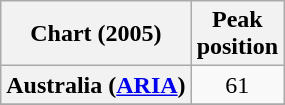<table class="wikitable sortable plainrowheaders" style="text-align:center">
<tr>
<th scope="col">Chart (2005)</th>
<th scope="col">Peak<br>position</th>
</tr>
<tr>
<th scope="row">Australia (<a href='#'>ARIA</a>)</th>
<td>61</td>
</tr>
<tr>
</tr>
<tr>
</tr>
<tr>
</tr>
<tr>
</tr>
<tr>
</tr>
<tr>
</tr>
</table>
